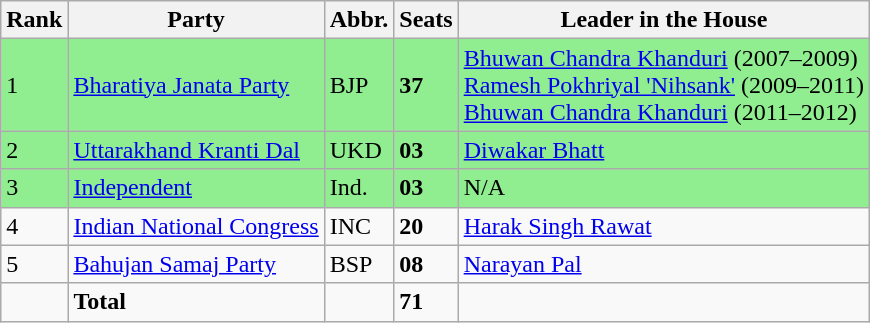<table class="wikitable sortable">
<tr>
<th style="text-align:center;">Rank</th>
<th style="text-align:center;">Party</th>
<th style="text-align:center;">Abbr.</th>
<th style="text-align:center;">Seats</th>
<th style="text-align:center;">Leader in the House</th>
</tr>
<tr style="background: #90EE90;">
<td>1</td>
<td align="left"><a href='#'>Bharatiya Janata Party</a></td>
<td>BJP</td>
<td><strong>37</strong></td>
<td><a href='#'>Bhuwan Chandra Khanduri</a> (2007–2009)<br><a href='#'>Ramesh Pokhriyal 'Nihsank'</a> (2009–2011)<br><a href='#'>Bhuwan Chandra Khanduri</a> (2011–2012)</td>
</tr>
<tr style="background: #90EE90;">
<td>2</td>
<td align="left"><a href='#'>Uttarakhand Kranti Dal</a></td>
<td>UKD</td>
<td><strong>03</strong></td>
<td><a href='#'>Diwakar Bhatt</a></td>
</tr>
<tr style="background: #90EE90;">
<td>3</td>
<td align="left"><a href='#'>Independent</a></td>
<td>Ind.</td>
<td><strong>03</strong></td>
<td>N/A</td>
</tr>
<tr>
<td>4</td>
<td align="left"><a href='#'>Indian National Congress</a></td>
<td>INC</td>
<td><strong>20</strong></td>
<td><a href='#'>Harak Singh Rawat</a></td>
</tr>
<tr>
<td>5</td>
<td align="left"><a href='#'>Bahujan Samaj Party</a></td>
<td>BSP</td>
<td><strong>08</strong></td>
<td><a href='#'>Narayan Pal</a></td>
</tr>
<tr>
<td></td>
<td align="centre"><strong>Total </strong></td>
<td></td>
<td><strong>71</strong></td>
<td></td>
</tr>
</table>
